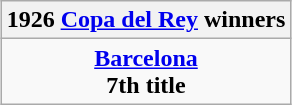<table class="wikitable" style="text-align: center; margin: 0 auto;">
<tr>
<th>1926 <a href='#'>Copa del Rey</a> winners</th>
</tr>
<tr>
<td><strong><a href='#'>Barcelona</a></strong><br><strong>7th title</strong></td>
</tr>
</table>
